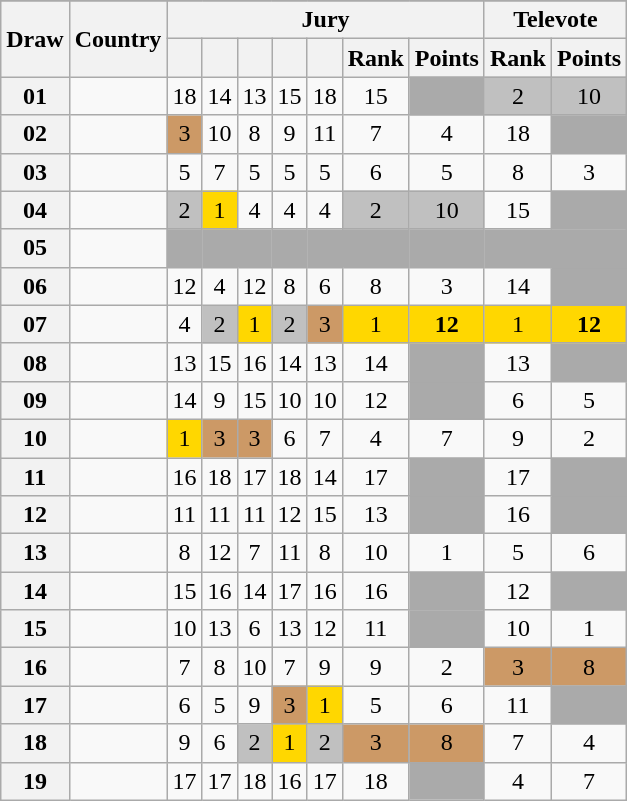<table class="sortable wikitable collapsible plainrowheaders" style="text-align:center;">
<tr>
</tr>
<tr>
<th scope="col" rowspan="2">Draw</th>
<th scope="col" rowspan="2">Country</th>
<th scope="col" colspan="7">Jury</th>
<th scope="col" colspan="2">Televote</th>
</tr>
<tr>
<th scope="col"><small></small></th>
<th scope="col"><small></small></th>
<th scope="col"><small></small></th>
<th scope="col"><small></small></th>
<th scope="col"><small></small></th>
<th scope="col">Rank</th>
<th scope="col">Points</th>
<th scope="col">Rank</th>
<th scope="col">Points</th>
</tr>
<tr>
<th scope="row" style="text-align:center;">01</th>
<td style="text-align:left;"></td>
<td>18</td>
<td>14</td>
<td>13</td>
<td>15</td>
<td>18</td>
<td>15</td>
<td style="background:#AAAAAA;"></td>
<td style="background:silver;">2</td>
<td style="background:silver;">10</td>
</tr>
<tr>
<th scope="row" style="text-align:center;">02</th>
<td style="text-align:left;"></td>
<td style="background:#CC9966;">3</td>
<td>10</td>
<td>8</td>
<td>9</td>
<td>11</td>
<td>7</td>
<td>4</td>
<td>18</td>
<td style="background:#AAAAAA;"></td>
</tr>
<tr>
<th scope="row" style="text-align:center;">03</th>
<td style="text-align:left;"></td>
<td>5</td>
<td>7</td>
<td>5</td>
<td>5</td>
<td>5</td>
<td>6</td>
<td>5</td>
<td>8</td>
<td>3</td>
</tr>
<tr>
<th scope="row" style="text-align:center;">04</th>
<td style="text-align:left;"></td>
<td style="background:silver;">2</td>
<td style="background:gold;">1</td>
<td>4</td>
<td>4</td>
<td>4</td>
<td style="background:silver;">2</td>
<td style="background:silver;">10</td>
<td>15</td>
<td style="background:#AAAAAA;"></td>
</tr>
<tr class="sortbottom">
<th scope="row" style="text-align:center;">05</th>
<td style="text-align:left;"></td>
<td style="background:#AAAAAA;"></td>
<td style="background:#AAAAAA;"></td>
<td style="background:#AAAAAA;"></td>
<td style="background:#AAAAAA;"></td>
<td style="background:#AAAAAA;"></td>
<td style="background:#AAAAAA;"></td>
<td style="background:#AAAAAA;"></td>
<td style="background:#AAAAAA;"></td>
<td style="background:#AAAAAA;"></td>
</tr>
<tr>
<th scope="row" style="text-align:center;">06</th>
<td style="text-align:left;"></td>
<td>12</td>
<td>4</td>
<td>12</td>
<td>8</td>
<td>6</td>
<td>8</td>
<td>3</td>
<td>14</td>
<td style="background:#AAAAAA;"></td>
</tr>
<tr>
<th scope="row" style="text-align:center;">07</th>
<td style="text-align:left;"></td>
<td>4</td>
<td style="background:silver;">2</td>
<td style="background:gold;">1</td>
<td style="background:silver;">2</td>
<td style="background:#CC9966;">3</td>
<td style="background:gold;">1</td>
<td style="background:gold;"><strong>12</strong></td>
<td style="background:gold;">1</td>
<td style="background:gold;"><strong>12</strong></td>
</tr>
<tr>
<th scope="row" style="text-align:center;">08</th>
<td style="text-align:left;"></td>
<td>13</td>
<td>15</td>
<td>16</td>
<td>14</td>
<td>13</td>
<td>14</td>
<td style="background:#AAAAAA;"></td>
<td>13</td>
<td style="background:#AAAAAA;"></td>
</tr>
<tr>
<th scope="row" style="text-align:center;">09</th>
<td style="text-align:left;"></td>
<td>14</td>
<td>9</td>
<td>15</td>
<td>10</td>
<td>10</td>
<td>12</td>
<td style="background:#AAAAAA;"></td>
<td>6</td>
<td>5</td>
</tr>
<tr>
<th scope="row" style="text-align:center;">10</th>
<td style="text-align:left;"></td>
<td style="background:gold;">1</td>
<td style="background:#CC9966;">3</td>
<td style="background:#CC9966;">3</td>
<td>6</td>
<td>7</td>
<td>4</td>
<td>7</td>
<td>9</td>
<td>2</td>
</tr>
<tr>
<th scope="row" style="text-align:center;">11</th>
<td style="text-align:left;"></td>
<td>16</td>
<td>18</td>
<td>17</td>
<td>18</td>
<td>14</td>
<td>17</td>
<td style="background:#AAAAAA;"></td>
<td>17</td>
<td style="background:#AAAAAA;"></td>
</tr>
<tr>
<th scope="row" style="text-align:center;">12</th>
<td style="text-align:left;"></td>
<td>11</td>
<td>11</td>
<td>11</td>
<td>12</td>
<td>15</td>
<td>13</td>
<td style="background:#AAAAAA;"></td>
<td>16</td>
<td style="background:#AAAAAA;"></td>
</tr>
<tr>
<th scope="row" style="text-align:center;">13</th>
<td style="text-align:left;"></td>
<td>8</td>
<td>12</td>
<td>7</td>
<td>11</td>
<td>8</td>
<td>10</td>
<td>1</td>
<td>5</td>
<td>6</td>
</tr>
<tr>
<th scope="row" style="text-align:center;">14</th>
<td style="text-align:left;"></td>
<td>15</td>
<td>16</td>
<td>14</td>
<td>17</td>
<td>16</td>
<td>16</td>
<td style="background:#AAAAAA;"></td>
<td>12</td>
<td style="background:#AAAAAA;"></td>
</tr>
<tr>
<th scope="row" style="text-align:center;">15</th>
<td style="text-align:left;"></td>
<td>10</td>
<td>13</td>
<td>6</td>
<td>13</td>
<td>12</td>
<td>11</td>
<td style="background:#AAAAAA;"></td>
<td>10</td>
<td>1</td>
</tr>
<tr>
<th scope="row" style="text-align:center;">16</th>
<td style="text-align:left;"></td>
<td>7</td>
<td>8</td>
<td>10</td>
<td>7</td>
<td>9</td>
<td>9</td>
<td>2</td>
<td style="background:#CC9966;">3</td>
<td style="background:#CC9966;">8</td>
</tr>
<tr>
<th scope="row" style="text-align:center;">17</th>
<td style="text-align:left;"></td>
<td>6</td>
<td>5</td>
<td>9</td>
<td style="background:#CC9966;">3</td>
<td style="background:gold;">1</td>
<td>5</td>
<td>6</td>
<td>11</td>
<td style="background:#AAAAAA;"></td>
</tr>
<tr>
<th scope="row" style="text-align:center;">18</th>
<td style="text-align:left;"></td>
<td>9</td>
<td>6</td>
<td style="background:silver;">2</td>
<td style="background:gold;">1</td>
<td style="background:silver;">2</td>
<td style="background:#CC9966;">3</td>
<td style="background:#CC9966;">8</td>
<td>7</td>
<td>4</td>
</tr>
<tr>
<th scope="row" style="text-align:center;">19</th>
<td style="text-align:left;"></td>
<td>17</td>
<td>17</td>
<td>18</td>
<td>16</td>
<td>17</td>
<td>18</td>
<td style="background:#AAAAAA;"></td>
<td>4</td>
<td>7</td>
</tr>
</table>
